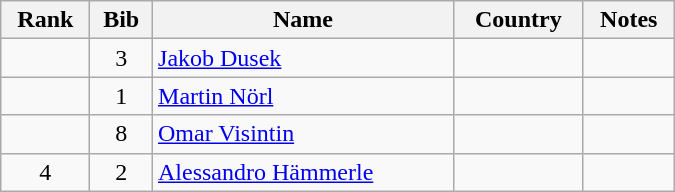<table class="wikitable" style="text-align:center; width:450px">
<tr>
<th>Rank</th>
<th>Bib</th>
<th>Name</th>
<th>Country</th>
<th>Notes</th>
</tr>
<tr>
<td></td>
<td>3</td>
<td align=left><a href='#'>Jakob Dusek</a></td>
<td align=left></td>
<td></td>
</tr>
<tr>
<td></td>
<td>1</td>
<td align=left><a href='#'>Martin Nörl</a></td>
<td align=left></td>
<td></td>
</tr>
<tr>
<td></td>
<td>8</td>
<td align=left><a href='#'>Omar Visintin</a></td>
<td align=left></td>
<td></td>
</tr>
<tr>
<td>4</td>
<td>2</td>
<td align=left><a href='#'>Alessandro Hämmerle</a></td>
<td align=left></td>
<td></td>
</tr>
</table>
